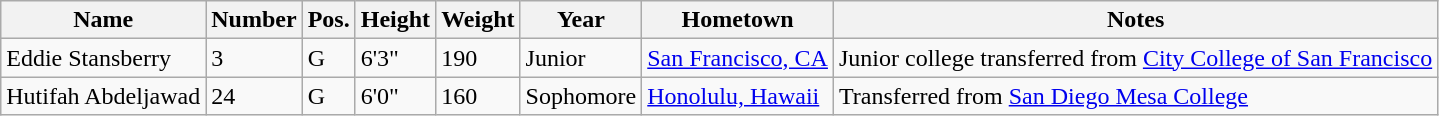<table class="wikitable sortable" border="1">
<tr>
<th>Name</th>
<th>Number</th>
<th>Pos.</th>
<th>Height</th>
<th>Weight</th>
<th>Year</th>
<th>Hometown</th>
<th class="unsortable">Notes</th>
</tr>
<tr>
<td>Eddie Stansberry</td>
<td>3</td>
<td>G</td>
<td>6'3"</td>
<td>190</td>
<td>Junior</td>
<td><a href='#'>San Francisco, CA</a></td>
<td>Junior college transferred from <a href='#'>City College of San Francisco</a></td>
</tr>
<tr>
<td>Hutifah Abdeljawad</td>
<td>24</td>
<td>G</td>
<td>6'0"</td>
<td>160</td>
<td>Sophomore</td>
<td><a href='#'>Honolulu, Hawaii</a></td>
<td>Transferred from <a href='#'>San Diego Mesa College</a></td>
</tr>
</table>
